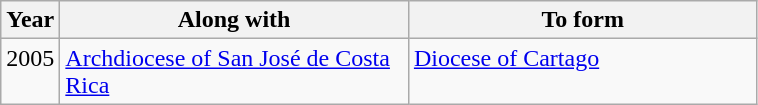<table class="wikitable">
<tr>
<th>Year</th>
<th width="225">Along with</th>
<th width="225">To form</th>
</tr>
<tr valign="top">
<td>2005</td>
<td><a href='#'>Archdiocese of San José de Costa Rica</a></td>
<td><a href='#'>Diocese of Cartago</a></td>
</tr>
</table>
